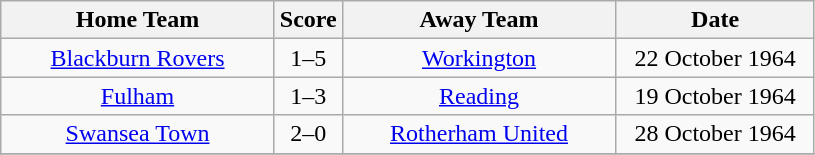<table class="wikitable" style="text-align:center;">
<tr>
<th width=175>Home Team</th>
<th width=20>Score</th>
<th width=175>Away Team</th>
<th width=125>Date</th>
</tr>
<tr>
<td><a href='#'>Blackburn Rovers</a></td>
<td>1–5</td>
<td><a href='#'>Workington</a></td>
<td>22 October 1964</td>
</tr>
<tr>
<td><a href='#'>Fulham</a></td>
<td>1–3</td>
<td><a href='#'>Reading</a></td>
<td>19 October 1964</td>
</tr>
<tr>
<td><a href='#'>Swansea Town</a></td>
<td>2–0</td>
<td><a href='#'>Rotherham United</a></td>
<td>28 October 1964</td>
</tr>
<tr>
</tr>
</table>
